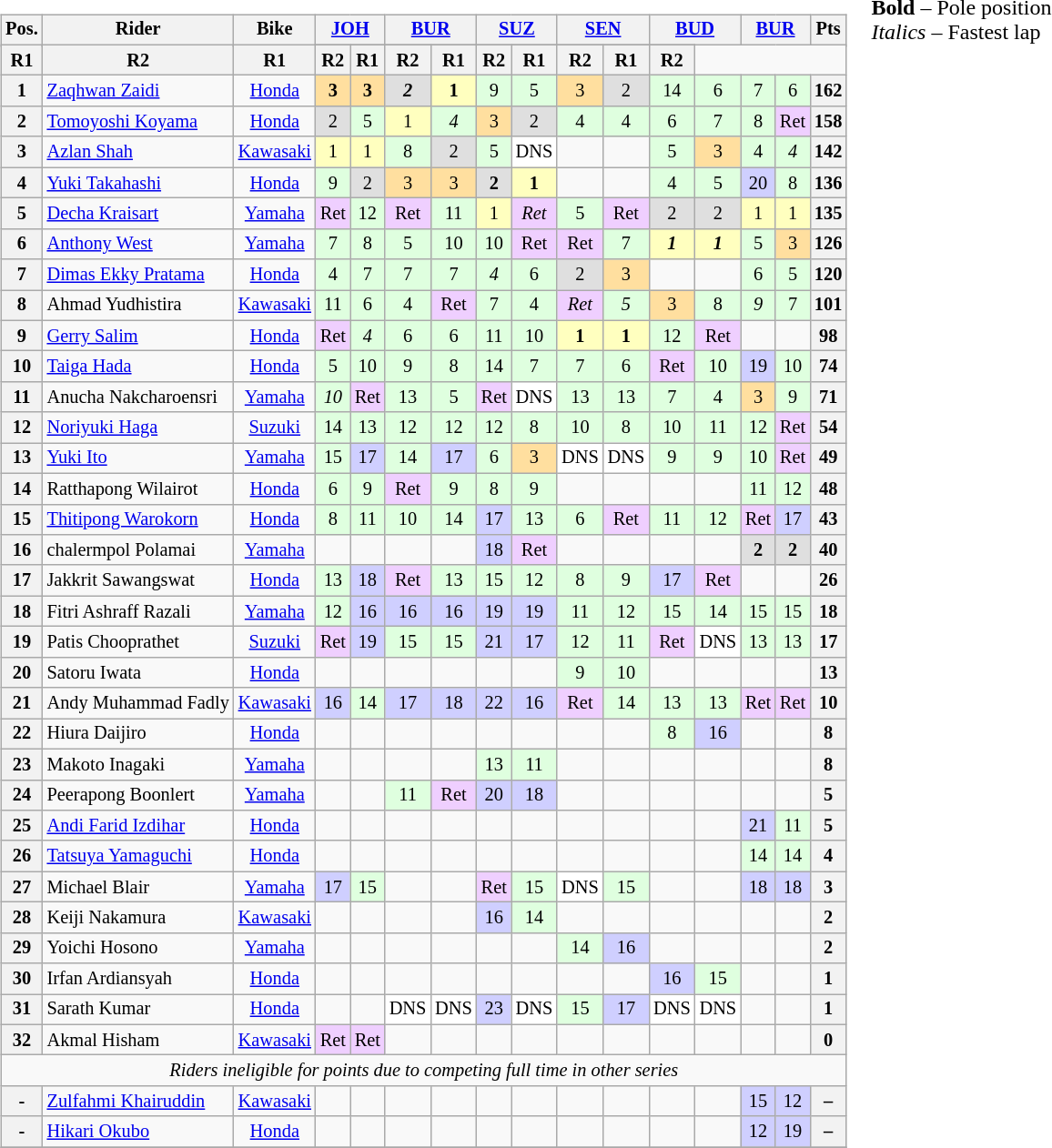<table>
<tr>
<td><br><table class="wikitable" style="font-size:85%; text-align:center;">
<tr>
<th rowspan="2">Pos.</th>
<th rowspan="2">Rider</th>
<th rowspan="2">Bike</th>
<th colspan="2"><a href='#'>JOH</a><br></th>
<th colspan="2"><a href='#'>BUR</a><br></th>
<th colspan="2"><a href='#'>SUZ</a><br></th>
<th colspan="2"><a href='#'>SEN</a><br></th>
<th colspan="2"><a href='#'>BUD</a><br></th>
<th colspan="2"><a href='#'>BUR</a><br></th>
<th rowspan="2">Pts</th>
</tr>
<tr>
</tr>
<tr>
<th>R1</th>
<th>R2</th>
<th>R1</th>
<th>R2</th>
<th>R1</th>
<th>R2</th>
<th>R1</th>
<th>R2</th>
<th>R1</th>
<th>R2</th>
<th>R1</th>
<th>R2</th>
</tr>
<tr>
<th>1</th>
<td align=left> <a href='#'>Zaqhwan Zaidi</a></td>
<td><a href='#'>Honda</a></td>
<td style="background:#ffdf9f;"><strong>3</strong></td>
<td style="background:#ffdf9f;"><strong>3</strong></td>
<td style="background:#dfdfdf;"><strong><em>2</em></strong></td>
<td style="background:#ffffbf;"><strong>1</strong></td>
<td style="background:#dfffdf;">9</td>
<td style="background:#dfffdf;">5</td>
<td style="background:#ffdf9f;">3</td>
<td style="background:#dfdfdf;">2</td>
<td style="background:#dfffdf;">14</td>
<td style="background:#dfffdf;">6</td>
<td style="background:#dfffdf;">7</td>
<td style="background:#dfffdf;">6</td>
<th>162</th>
</tr>
<tr>
<th>2</th>
<td align=left> <a href='#'>Tomoyoshi Koyama</a></td>
<td><a href='#'>Honda</a></td>
<td style="background:#dfdfdf;">2</td>
<td style="background:#dfffdf;">5</td>
<td style="background:#ffffbf;">1</td>
<td style="background:#dfffdf;"><em>4</em></td>
<td style="background:#ffdf9f;">3</td>
<td style="background:#dfdfdf;">2</td>
<td style="background:#dfffdf;">4</td>
<td style="background:#dfffdf;">4</td>
<td style="background:#dfffdf;">6</td>
<td style="background:#dfffdf;">7</td>
<td style="background:#dfffdf;">8</td>
<td style="background:#efcfff;">Ret</td>
<th>158</th>
</tr>
<tr>
<th>3</th>
<td align=left> <a href='#'>Azlan Shah</a></td>
<td><a href='#'>Kawasaki</a></td>
<td style="background:#ffffbf;">1</td>
<td style="background:#ffffbf;">1</td>
<td style="background:#dfffdf;">8</td>
<td style="background:#dfdfdf;">2</td>
<td style="background:#dfffdf;">5</td>
<td style="background:#ffffff;">DNS</td>
<td></td>
<td></td>
<td style="background:#dfffdf;">5</td>
<td style="background:#ffdf9f;">3</td>
<td style="background:#dfffdf;">4</td>
<td style="background:#dfffdf;"><em>4</em></td>
<th>142</th>
</tr>
<tr>
<th>4</th>
<td align=left> <a href='#'>Yuki Takahashi</a></td>
<td><a href='#'>Honda</a></td>
<td style="background:#dfffdf;">9</td>
<td style="background:#dfdfdf;">2</td>
<td style="background:#ffdf9f;">3</td>
<td style="background:#ffdf9f;">3</td>
<td style="background:#dfdfdf;"><strong>2</strong></td>
<td style="background:#ffffbf;"><strong>1</strong></td>
<td></td>
<td></td>
<td style="background:#dfffdf;">4</td>
<td style="background:#dfffdf;">5</td>
<td style="background:#cfcfff;">20</td>
<td style="background:#dfffdf;">8</td>
<th>136</th>
</tr>
<tr>
<th>5</th>
<td align=left> <a href='#'>Decha Kraisart</a></td>
<td><a href='#'>Yamaha</a></td>
<td style="background:#efcfff;">Ret</td>
<td style="background:#dfffdf;">12</td>
<td style="background:#efcfff;">Ret</td>
<td style="background:#dfffdf;">11</td>
<td style="background:#ffffbf;">1</td>
<td style="background:#efcfff;"><em>Ret</em></td>
<td style="background:#dfffdf;">5</td>
<td style="background:#efcfff;">Ret</td>
<td style="background:#dfdfdf;">2</td>
<td style="background:#dfdfdf;">2</td>
<td style="background:#ffffbf;">1</td>
<td style="background:#ffffbf;">1</td>
<th>135</th>
</tr>
<tr>
<th>6</th>
<td align=left> <a href='#'>Anthony West</a></td>
<td><a href='#'>Yamaha</a></td>
<td style="background:#dfffdf;">7</td>
<td style="background:#dfffdf;">8</td>
<td style="background:#dfffdf;">5</td>
<td style="background:#dfffdf;">10</td>
<td style="background:#dfffdf;">10</td>
<td style="background:#efcfff;">Ret</td>
<td style="background:#efcfff;">Ret</td>
<td style="background:#dfffdf;">7</td>
<td style="background:#ffffbf;"><strong><em>1</em></strong></td>
<td style="background:#ffffbf;"><strong><em>1</em></strong></td>
<td style="background:#dfffdf;">5</td>
<td style="background:#ffdf9f;">3</td>
<th>126</th>
</tr>
<tr>
<th>7</th>
<td align=left> <a href='#'>Dimas Ekky Pratama</a></td>
<td><a href='#'>Honda</a></td>
<td style="background:#dfffdf;">4</td>
<td style="background:#dfffdf;">7</td>
<td style="background:#dfffdf;">7</td>
<td style="background:#dfffdf;">7</td>
<td style="background:#dfffdf;"><em>4</em></td>
<td style="background:#dfffdf;">6</td>
<td style="background:#dfdfdf;">2</td>
<td style="background:#ffdf9f;">3</td>
<td></td>
<td></td>
<td style="background:#dfffdf;">6</td>
<td style="background:#dfffdf;">5</td>
<th>120</th>
</tr>
<tr>
<th>8</th>
<td align=left> Ahmad Yudhistira</td>
<td><a href='#'>Kawasaki</a></td>
<td style="background:#dfffdf;">11</td>
<td style="background:#dfffdf;">6</td>
<td style="background:#dfffdf;">4</td>
<td style="background:#efcfff;">Ret</td>
<td style="background:#dfffdf;">7</td>
<td style="background:#dfffdf;">4</td>
<td style="background:#efcfff;"><em>Ret</em></td>
<td style="background:#dfffdf;"><em>5</em></td>
<td style="background:#ffdf9f;">3</td>
<td style="background:#dfffdf;">8</td>
<td style="background:#dfffdf;"><em>9</em></td>
<td style="background:#dfffdf;">7</td>
<th>101</th>
</tr>
<tr>
<th>9</th>
<td align=left> <a href='#'>Gerry Salim</a></td>
<td><a href='#'>Honda</a></td>
<td style="background:#efcfff;">Ret</td>
<td style="background:#dfffdf;"><em>4</em></td>
<td style="background:#dfffdf;">6</td>
<td style="background:#dfffdf;">6</td>
<td style="background:#dfffdf;">11</td>
<td style="background:#dfffdf;">10</td>
<td style="background:#ffffbf;"><strong>1</strong></td>
<td style="background:#ffffbf;"><strong>1</strong></td>
<td style="background:#dfffdf;">12</td>
<td style="background:#efcfff;">Ret</td>
<td></td>
<td></td>
<th>98</th>
</tr>
<tr>
<th>10</th>
<td align=left> <a href='#'>Taiga Hada</a></td>
<td><a href='#'>Honda</a></td>
<td style="background:#dfffdf;">5</td>
<td style="background:#dfffdf;">10</td>
<td style="background:#dfffdf;">9</td>
<td style="background:#dfffdf;">8</td>
<td style="background:#dfffdf;">14</td>
<td style="background:#dfffdf;">7</td>
<td style="background:#dfffdf;">7</td>
<td style="background:#dfffdf;">6</td>
<td style="background:#efcfff;">Ret</td>
<td style="background:#dfffdf;">10</td>
<td style="background:#cfcfff;">19</td>
<td style="background:#dfffdf;">10</td>
<th>74</th>
</tr>
<tr>
<th>11</th>
<td align=left> Anucha Nakcharoensri</td>
<td><a href='#'>Yamaha</a></td>
<td style="background:#dfffdf;"><em>10</em></td>
<td style="background:#efcfff;">Ret</td>
<td style="background:#dfffdf;">13</td>
<td style="background:#dfffdf;">5</td>
<td style="background:#efcfff;">Ret</td>
<td style="background:#ffffff;">DNS</td>
<td style="background:#dfffdf;">13</td>
<td style="background:#dfffdf;">13</td>
<td style="background:#dfffdf;">7</td>
<td style="background:#dfffdf;">4</td>
<td style="background:#ffdf9f;">3</td>
<td style="background:#dfffdf;">9</td>
<th>71</th>
</tr>
<tr>
<th>12</th>
<td align=left> <a href='#'>Noriyuki Haga</a></td>
<td><a href='#'>Suzuki</a></td>
<td style="background:#dfffdf;">14</td>
<td style="background:#dfffdf;">13</td>
<td style="background:#dfffdf;">12</td>
<td style="background:#dfffdf;">12</td>
<td style="background:#dfffdf;">12</td>
<td style="background:#dfffdf;">8</td>
<td style="background:#dfffdf;">10</td>
<td style="background:#dfffdf;">8</td>
<td style="background:#dfffdf;">10</td>
<td style="background:#dfffdf;">11</td>
<td style="background:#dfffdf;">12</td>
<td style="background:#efcfff;">Ret</td>
<th>54</th>
</tr>
<tr>
<th>13</th>
<td align=left> <a href='#'>Yuki Ito</a></td>
<td><a href='#'>Yamaha</a></td>
<td style="background:#dfffdf;">15</td>
<td style="background:#cfcfff;">17</td>
<td style="background:#dfffdf;">14</td>
<td style="background:#cfcfff;">17</td>
<td style="background:#dfffdf;">6</td>
<td style="background:#ffdf9f;">3</td>
<td style="background:#ffffff;">DNS</td>
<td style="background:#ffffff;">DNS</td>
<td style="background:#dfffdf;">9</td>
<td style="background:#dfffdf;">9</td>
<td style="background:#dfffdf;">10</td>
<td style="background:#efcfff;">Ret</td>
<th>49</th>
</tr>
<tr>
<th>14</th>
<td align=left> Ratthapong Wilairot</td>
<td><a href='#'>Honda</a></td>
<td style="background:#dfffdf;">6</td>
<td style="background:#dfffdf;">9</td>
<td style="background:#efcfff;">Ret</td>
<td style="background:#dfffdf;">9</td>
<td style="background:#dfffdf;">8</td>
<td style="background:#dfffdf;">9</td>
<td></td>
<td></td>
<td></td>
<td></td>
<td style="background:#dfffdf;">11</td>
<td style="background:#dfffdf;">12</td>
<th>48</th>
</tr>
<tr>
<th>15</th>
<td align=left> <a href='#'>Thitipong Warokorn</a></td>
<td><a href='#'>Honda</a></td>
<td style="background:#dfffdf;">8</td>
<td style="background:#dfffdf;">11</td>
<td style="background:#dfffdf;">10</td>
<td style="background:#dfffdf;">14</td>
<td style="background:#cfcfff;">17</td>
<td style="background:#dfffdf;">13</td>
<td style="background:#dfffdf;">6</td>
<td style="background:#efcfff;">Ret</td>
<td style="background:#dfffdf;">11</td>
<td style="background:#dfffdf;">12</td>
<td style="background:#efcfff;">Ret</td>
<td style="background:#cfcfff;">17</td>
<th>43</th>
</tr>
<tr>
<th>16</th>
<td align=left> chalermpol Polamai</td>
<td><a href='#'>Yamaha</a></td>
<td></td>
<td></td>
<td></td>
<td></td>
<td style="background:#cfcfff;">18</td>
<td style="background:#efcfff;">Ret</td>
<td></td>
<td></td>
<td></td>
<td></td>
<td style="background:#dfdfdf;"><strong>2</strong></td>
<td style="background:#dfdfdf;"><strong>2</strong></td>
<th>40</th>
</tr>
<tr>
<th>17</th>
<td align=left> Jakkrit Sawangswat</td>
<td><a href='#'>Honda</a></td>
<td style="background:#dfffdf;">13</td>
<td style="background:#cfcfff;">18</td>
<td style="background:#efcfff;">Ret</td>
<td style="background:#dfffdf;">13</td>
<td style="background:#dfffdf;">15</td>
<td style="background:#dfffdf;">12</td>
<td style="background:#dfffdf;">8</td>
<td style="background:#dfffdf;">9</td>
<td style="background:#cfcfff;">17</td>
<td style="background:#efcfff;">Ret</td>
<td></td>
<td></td>
<th>26</th>
</tr>
<tr>
<th>18</th>
<td align=left> Fitri Ashraff Razali</td>
<td><a href='#'>Yamaha</a></td>
<td style="background:#dfffdf;">12</td>
<td style="background:#cfcfff;">16</td>
<td style="background:#cfcfff;">16</td>
<td style="background:#cfcfff;">16</td>
<td style="background:#cfcfff;">19</td>
<td style="background:#cfcfff;">19</td>
<td style="background:#dfffdf;">11</td>
<td style="background:#dfffdf;">12</td>
<td style="background:#dfffdf;">15</td>
<td style="background:#dfffdf;">14</td>
<td style="background:#dfffdf;">15</td>
<td style="background:#dfffdf;">15</td>
<th>18</th>
</tr>
<tr>
<th>19</th>
<td align=left> Patis Chooprathet</td>
<td><a href='#'>Suzuki</a></td>
<td style="background:#efcfff;">Ret</td>
<td style="background:#cfcfff;">19</td>
<td style="background:#dfffdf;">15</td>
<td style="background:#dfffdf;">15</td>
<td style="background:#cfcfff;">21</td>
<td style="background:#cfcfff;">17</td>
<td style="background:#dfffdf;">12</td>
<td style="background:#dfffdf;">11</td>
<td style="background:#efcfff;">Ret</td>
<td style="background:#ffffff;">DNS</td>
<td style="background:#dfffdf;">13</td>
<td style="background:#dfffdf;">13</td>
<th>17</th>
</tr>
<tr>
<th>20</th>
<td align=left> Satoru Iwata</td>
<td><a href='#'>Honda</a></td>
<td></td>
<td></td>
<td></td>
<td></td>
<td></td>
<td></td>
<td style="background:#dfffdf;">9</td>
<td style="background:#dfffdf;">10</td>
<td></td>
<td></td>
<td></td>
<td></td>
<th>13</th>
</tr>
<tr>
<th>21</th>
<td align=left> Andy Muhammad Fadly</td>
<td><a href='#'>Kawasaki</a></td>
<td style="background:#cfcfff;">16</td>
<td style="background:#dfffdf;">14</td>
<td style="background:#cfcfff;">17</td>
<td style="background:#cfcfff;">18</td>
<td style="background:#cfcfff;">22</td>
<td style="background:#cfcfff;">16</td>
<td style="background:#efcfff;">Ret</td>
<td style="background:#dfffdf;">14</td>
<td style="background:#dfffdf;">13</td>
<td style="background:#dfffdf;">13</td>
<td style="background:#efcfff;">Ret</td>
<td style="background:#efcfff;">Ret</td>
<th>10</th>
</tr>
<tr>
<th>22</th>
<td align=left> Hiura Daijiro</td>
<td><a href='#'>Honda</a></td>
<td></td>
<td></td>
<td></td>
<td></td>
<td></td>
<td></td>
<td></td>
<td></td>
<td style="background:#dfffdf;">8</td>
<td style="background:#cfcfff;">16</td>
<td></td>
<td></td>
<th>8</th>
</tr>
<tr>
<th>23</th>
<td align=left> Makoto Inagaki</td>
<td><a href='#'>Yamaha</a></td>
<td></td>
<td></td>
<td></td>
<td></td>
<td style="background:#dfffdf;">13</td>
<td style="background:#dfffdf;">11</td>
<td></td>
<td></td>
<td></td>
<td></td>
<td></td>
<td></td>
<th>8</th>
</tr>
<tr>
<th>24</th>
<td align=left> Peerapong Boonlert</td>
<td><a href='#'>Yamaha</a></td>
<td></td>
<td></td>
<td style="background:#dfffdf;">11</td>
<td style="background:#efcfff;">Ret</td>
<td style="background:#cfcfff;">20</td>
<td style="background:#cfcfff;">18</td>
<td></td>
<td></td>
<td></td>
<td></td>
<td></td>
<td></td>
<th>5</th>
</tr>
<tr>
<th>25</th>
<td align=left> <a href='#'>Andi Farid Izdihar</a></td>
<td><a href='#'>Honda</a></td>
<td></td>
<td></td>
<td></td>
<td></td>
<td></td>
<td></td>
<td></td>
<td></td>
<td></td>
<td></td>
<td style="background:#cfcfff;">21</td>
<td style="background:#dfffdf;">11</td>
<th>5</th>
</tr>
<tr>
<th>26</th>
<td align=left> <a href='#'>Tatsuya Yamaguchi</a></td>
<td><a href='#'>Honda</a></td>
<td></td>
<td></td>
<td></td>
<td></td>
<td></td>
<td></td>
<td></td>
<td></td>
<td></td>
<td></td>
<td style="background:#dfffdf;">14</td>
<td style="background:#dfffdf;">14</td>
<th>4</th>
</tr>
<tr>
<th>27</th>
<td align=left> Michael Blair</td>
<td><a href='#'>Yamaha</a></td>
<td style="background:#cfcfff;">17</td>
<td style="background:#dfffdf;">15</td>
<td></td>
<td></td>
<td style="background:#efcfff;">Ret</td>
<td style="background:#dfffdf;">15</td>
<td style="background:#ffffff;">DNS</td>
<td style="background:#dfffdf;">15</td>
<td></td>
<td></td>
<td style="background:#cfcfff;">18</td>
<td style="background:#cfcfff;">18</td>
<th>3</th>
</tr>
<tr>
<th>28</th>
<td align=left> Keiji Nakamura</td>
<td><a href='#'>Kawasaki</a></td>
<td></td>
<td></td>
<td></td>
<td></td>
<td style="background:#cfcfff;">16</td>
<td style="background:#dfffdf;">14</td>
<td></td>
<td></td>
<td></td>
<td></td>
<td></td>
<td></td>
<th>2</th>
</tr>
<tr>
<th>29</th>
<td align=left> Yoichi Hosono</td>
<td><a href='#'>Yamaha</a></td>
<td></td>
<td></td>
<td></td>
<td></td>
<td></td>
<td></td>
<td style="background:#dfffdf;">14</td>
<td style="background:#cfcfff;">16</td>
<td></td>
<td></td>
<td></td>
<td></td>
<th>2</th>
</tr>
<tr>
<th>30</th>
<td align=left> Irfan Ardiansyah</td>
<td><a href='#'>Honda</a></td>
<td></td>
<td></td>
<td></td>
<td></td>
<td></td>
<td></td>
<td></td>
<td></td>
<td style="background:#cfcfff;">16</td>
<td style="background:#dfffdf;">15</td>
<td></td>
<td></td>
<th>1</th>
</tr>
<tr>
<th>31</th>
<td align=left> Sarath Kumar</td>
<td><a href='#'>Honda</a></td>
<td></td>
<td></td>
<td style="background:#ffffff;">DNS</td>
<td style="background:#ffffff;">DNS</td>
<td style="background:#cfcfff;">23</td>
<td style="background:#ffffff;">DNS</td>
<td style="background:#dfffdf;">15</td>
<td style="background:#cfcfff;">17</td>
<td style="background:#ffffff;">DNS</td>
<td style="background:#ffffff;">DNS</td>
<td></td>
<td></td>
<th>1</th>
</tr>
<tr>
<th>32</th>
<td align=left> Akmal Hisham</td>
<td><a href='#'>Kawasaki</a></td>
<td style="background:#efcfff;">Ret</td>
<td style="background:#efcfff;">Ret</td>
<td></td>
<td></td>
<td></td>
<td></td>
<td></td>
<td></td>
<td></td>
<td></td>
<td></td>
<td></td>
<th>0</th>
</tr>
<tr>
<td align=center colspan=16><em>Riders ineligible for points due to competing full time in other series</em></td>
</tr>
<tr>
<th>-</th>
<td align=left> <a href='#'>Zulfahmi Khairuddin</a></td>
<td><a href='#'>Kawasaki</a></td>
<td></td>
<td></td>
<td></td>
<td></td>
<td></td>
<td></td>
<td></td>
<td></td>
<td></td>
<td></td>
<td style="background:#cfcfff;">15</td>
<td style="background:#cfcfff;">12</td>
<th>–</th>
</tr>
<tr>
<th>-</th>
<td align=left> <a href='#'>Hikari Okubo</a></td>
<td><a href='#'>Honda</a></td>
<td></td>
<td></td>
<td></td>
<td></td>
<td></td>
<td></td>
<td></td>
<td></td>
<td></td>
<td></td>
<td style="background:#cfcfff;">12</td>
<td style="background:#cfcfff;">19</td>
<th>–</th>
</tr>
<tr>
</tr>
</table>
</td>
<td valign="top"><br>
<span><strong>Bold</strong> – Pole position<br><em>Italics</em> – Fastest lap</span></td>
</tr>
</table>
